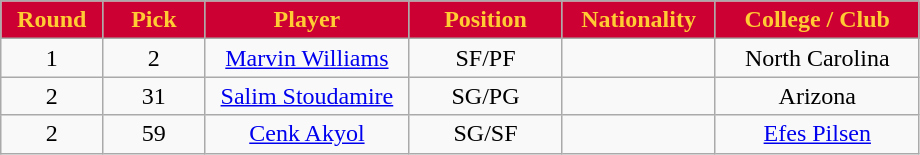<table class="wikitable sortable sortable">
<tr>
<th style="background:#C03; color:#FC3" width="10%">Round</th>
<th style="background:#C03; color:#FC3" width="10%">Pick</th>
<th style="background:#C03; color:#FC3" width="20%">Player</th>
<th style="background:#C03; color:#FC3" width="15%">Position</th>
<th style="background:#C03; color:#FC3" width="15%">Nationality</th>
<th style="background:#C03; color:#FC3" width="20%">College / Club</th>
</tr>
<tr style="text-align: center">
<td>1</td>
<td>2</td>
<td><a href='#'>Marvin Williams</a></td>
<td>SF/PF</td>
<td></td>
<td>North Carolina</td>
</tr>
<tr style="text-align: center">
<td>2</td>
<td>31</td>
<td><a href='#'>Salim Stoudamire</a></td>
<td>SG/PG</td>
<td></td>
<td>Arizona</td>
</tr>
<tr style="text-align: center">
<td>2</td>
<td>59</td>
<td><a href='#'>Cenk Akyol</a></td>
<td>SG/SF</td>
<td></td>
<td><a href='#'>Efes Pilsen</a></td>
</tr>
</table>
